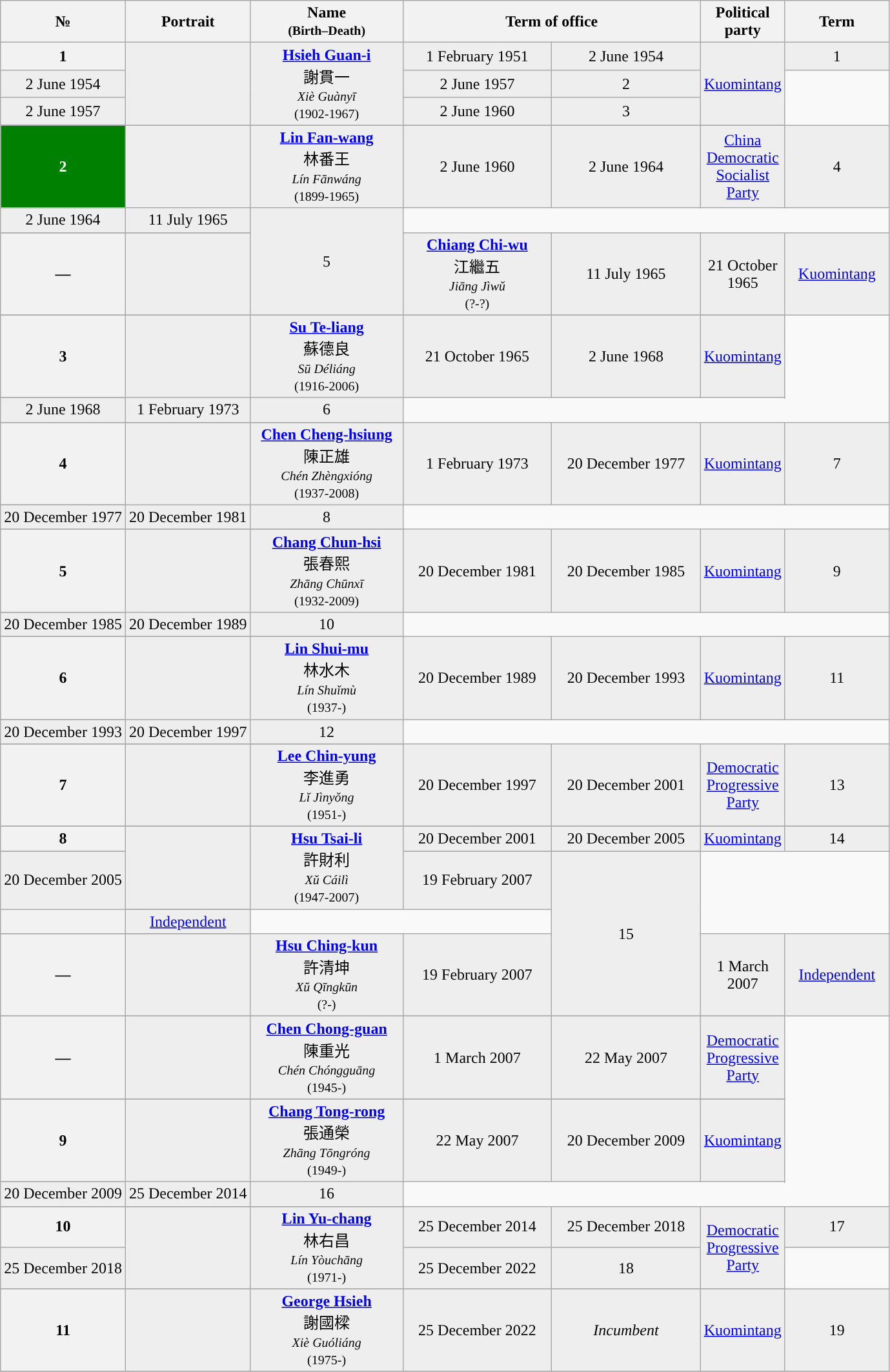<table class="wikitable" style="text-align:center">
<tr ->
<th>№</th>
<th>Portrait</th>
<th width="150">Name<br><small>(Birth–Death)</small></th>
<th colspan=2 width="300">Term of office</th>
<th width = "50">Political party</th>
<th width="100">Term</th>
</tr>
<tr - bgcolor=#EEEEEE>
<th style="background:">1</th>
<td rowspan=3></td>
<td rowspan=3><strong><a href='#'>Hsieh Guan-i</a></strong><br><span>謝貫一 </span><br><small><em>Xiè Guànyī </em><br>(1902-1967)</small></td>
<td>1 February 1951</td>
<td>2 June 1954</td>
<td rowspan=3><a href='#'>Kuomintang</a></td>
<td>1</td>
</tr>
<tr - bgcolor=#EEEEEE>
<td>2 June 1954</td>
<td>2 June 1957</td>
<td>2</td>
</tr>
<tr - bgcolor=#EEEEEE>
<td>2 June 1957</td>
<td>2 June 1960</td>
<td>3</td>
</tr>
<tr ->
</tr>
<tr - bgcolor=#EEEEEE>
<th style="background:#008000; color:white;" rowspan=2>2</th>
<td rowspan=2></td>
<td rowspan=2><strong><a href='#'>Lin Fan-wang</a></strong><br><span>林番王 </span><br><small><em>Lín Fānwáng </em><br>(1899-1965)</small></td>
<td>2 June 1960</td>
<td>2 June 1964 </td>
<td rowspan=2><a href='#'>China Democratic Socialist Party</a></td>
<td>4</td>
</tr>
<tr ->
</tr>
<tr - bgcolor=#EEEEEE>
<td>2 June 1964</td>
<td>11 July 1965 </td>
<td rowspan=3>5</td>
</tr>
<tr ->
</tr>
<tr - bgcolor=#EEEEEE>
<th style="background:">—</th>
<td></td>
<td><strong><a href='#'>Chiang Chi-wu</a></strong><br><span>江繼五 </span><br><small><em>Jiāng Jìwǔ </em><br>(?-?)</small></td>
<td>11 July 1965</td>
<td>21 October 1965</td>
<td><a href='#'>Kuomintang</a></td>
</tr>
<tr ->
</tr>
<tr - bgcolor=#EEEEEE>
<th style="background:">3</th>
<td rowspan=2></td>
<td rowspan=2><strong><a href='#'>Su Te-liang</a></strong><br><span>蘇德良 </span><br><small><em>Sū Déliáng </em><br>(1916-2006)</small></td>
<td>21 October 1965</td>
<td>2 June 1968</td>
<td rowspan=2><a href='#'>Kuomintang</a></td>
</tr>
<tr ->
</tr>
<tr - bgcolor=#EEEEEE>
<td>2 June 1968</td>
<td>1 February 1973 </td>
<td>6</td>
</tr>
<tr ->
</tr>
<tr - bgcolor=#EEEEEE>
<th style="background:">4</th>
<td rowspan=2></td>
<td rowspan=2><strong><a href='#'>Chen Cheng-hsiung</a></strong><br><span>陳正雄 </span><br><small><em>Chén Zhèngxióng </em><br>(1937-2008)</small></td>
<td>1 February 1973</td>
<td>20 December 1977</td>
<td rowspan=2><a href='#'>Kuomintang</a></td>
<td>7</td>
</tr>
<tr ->
</tr>
<tr - bgcolor=#EEEEEE>
<td>20 December 1977</td>
<td>20 December 1981</td>
<td>8</td>
</tr>
<tr ->
</tr>
<tr - bgcolor=#EEEEEE>
<th style="background:">5</th>
<td rowspan=2></td>
<td rowspan=2><strong><a href='#'>Chang Chun-hsi</a></strong><br><span>張春熙 </span><br><small><em>Zhāng Chūnxī </em><br>(1932-2009)</small></td>
<td>20 December 1981</td>
<td>20 December 1985</td>
<td rowspan=2><a href='#'>Kuomintang</a></td>
<td>9</td>
</tr>
<tr ->
</tr>
<tr - bgcolor=#EEEEEE>
<td>20 December 1985</td>
<td>20 December 1989</td>
<td>10</td>
</tr>
<tr ->
</tr>
<tr - bgcolor=#EEEEEE>
<th style="background:">6</th>
<td rowspan=2></td>
<td rowspan=2><strong><a href='#'>Lin Shui-mu</a></strong><br><span>林水木 </span><br><small><em>Lín Shuǐmù </em><br>(1937-)</small></td>
<td>20 December 1989</td>
<td>20 December 1993</td>
<td rowspan=2><a href='#'>Kuomintang</a></td>
<td>11</td>
</tr>
<tr ->
</tr>
<tr - bgcolor=#EEEEEE>
<td>20 December 1993</td>
<td>20 December 1997</td>
<td>12</td>
</tr>
<tr ->
</tr>
<tr - bgcolor=#EEEEEE>
<th style="background:">7</th>
<td></td>
<td><strong><a href='#'>Lee Chin-yung</a></strong><br><span>李進勇 </span><br><small><em>Lĭ Jìnyǒng </em><br>(1951-)</small></td>
<td>20 December 1997</td>
<td>20 December 2001 </td>
<td><a href='#'>Democratic Progressive Party</a></td>
<td>13</td>
</tr>
<tr ->
</tr>
<tr - bgcolor=#EEEEEE>
<th style="background:">8</th>
<td rowspan=3></td>
<td rowspan=3><strong><a href='#'>Hsu Tsai-li</a></strong><br><span>許財利 </span><br><small><em>Xǔ Cáilì </em><br>(1947-2007)</small></td>
<td>20 December 2001</td>
<td>20 December 2005</td>
<td rowspan=2><a href='#'>Kuomintang</a></td>
<td>14</td>
</tr>
<tr ->
</tr>
<tr - bgcolor=#EEEEEE>
<td rowspan=2>20 December 2005</td>
<td rowspan=2>19 February 2007</td>
<td rowspan=5>15</td>
</tr>
<tr ->
</tr>
<tr - bgcolor=#EEEEEE>
<th style="background:"></th>
<td><a href='#'>Independent</a></td>
</tr>
<tr ->
</tr>
<tr - bgcolor=#EEEEEE>
<th style="background:">—</th>
<td></td>
<td><strong><a href='#'>Hsu Ching-kun</a></strong><br><span>許清坤 </span><br><small><em>Xŭ Qīngkūn </em><br>(?-)</small></td>
<td>19 February 2007</td>
<td>1 March 2007</td>
<td><a href='#'>Independent</a></td>
</tr>
<tr ->
</tr>
<tr - bgcolor=#EEEEEE>
<th style="background:">—</th>
<td></td>
<td><strong><a href='#'>Chen Chong-guan</a></strong><br><span>陳重光 </span><br><small><em>Chén Chóngguāng </em><br>(1945-)</small></td>
<td>1 March 2007</td>
<td>22 May 2007</td>
<td><a href='#'>Democratic Progressive Party</a></td>
</tr>
<tr ->
</tr>
<tr - bgcolor=#EEEEEE>
<th style="background:">9</th>
<td rowspan=2></td>
<td rowspan=2><strong><a href='#'>Chang Tong-rong</a></strong><br><span>張通榮 </span><br><small><em>Zhāng Tōngróng </em><br>(1949-)</small></td>
<td>22 May 2007</td>
<td>20 December 2009</td>
<td rowspan=2><a href='#'>Kuomintang</a></td>
</tr>
<tr ->
</tr>
<tr - bgcolor=#EEEEEE>
<td>20 December 2009</td>
<td>25 December 2014</td>
<td>16</td>
</tr>
<tr ->
</tr>
<tr - bgcolor=#EEEEEE>
<th style="background:">10</th>
<td rowspan=2></td>
<td rowspan=2><strong><a href='#'>Lin Yu-chang</a></strong><br><span>林右昌 </span><br><small><em>Lín Yòuchāng </em><br>(1971-)</small></td>
<td>25 December 2014</td>
<td>25 December 2018</td>
<td rowspan=2><a href='#'>Democratic Progressive Party</a></td>
<td>17</td>
</tr>
<tr - bgcolor=#EEEEEE>
<td>25 December 2018</td>
<td>25 December 2022</td>
<td>18</td>
</tr>
<tr ->
</tr>
<tr - bgcolor=#EEEEEE>
<th style="background:">11</th>
<td></td>
<td><strong><a href='#'>George Hsieh</a></strong><br><span>謝國樑 </span><br><small><em>Xiè Guóliáng </em><br>(1975-)</small></td>
<td>25 December 2022</td>
<td><em>Incumbent</em></td>
<td><a href='#'>Kuomintang</a></td>
<td>19</td>
</tr>
<tr ->
</tr>
</table>
